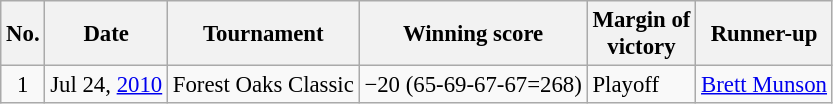<table class="wikitable" style="font-size:95%;">
<tr>
<th>No.</th>
<th>Date</th>
<th>Tournament</th>
<th>Winning score</th>
<th>Margin of<br>victory</th>
<th>Runner-up</th>
</tr>
<tr>
<td align=center>1</td>
<td align=right>Jul 24, <a href='#'>2010</a></td>
<td>Forest Oaks Classic</td>
<td>−20 (65-69-67-67=268)</td>
<td>Playoff</td>
<td> <a href='#'>Brett Munson</a></td>
</tr>
</table>
